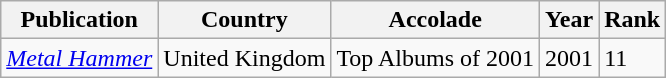<table class="wikitable">
<tr>
<th>Publication</th>
<th>Country</th>
<th>Accolade</th>
<th>Year</th>
<th>Rank</th>
</tr>
<tr>
<td><em><a href='#'>Metal Hammer</a></em></td>
<td>United Kingdom</td>
<td>Top Albums of 2001</td>
<td>2001</td>
<td>11</td>
</tr>
</table>
